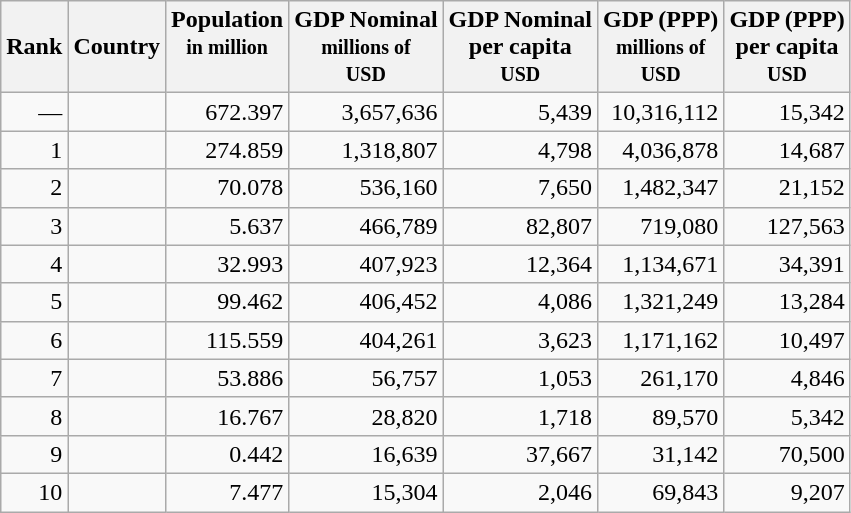<table class="sortable wikitable" style="text-align:right;">
<tr>
<th scope="col" rowspan="1" data-sort-type="number">Rank</th>
<th scope="col" rowspan="1">Country</th>
<th scope="col" data-sort-type="number">Population<br><small>in million<br><br></small></th>
<th scope="col" data-sort-type="number">GDP Nominal<br><small>millions of<br>USD</small></th>
<th scope="col" data-sort-type="number">GDP Nominal<br>per capita<br><small>USD</small></th>
<th scope="col" data-sort-type="number">GDP (PPP)<br><small>millions of<br>USD</small></th>
<th scope="col" data-sort-type="number">GDP (PPP)<br>per capita<br><small>USD</small></th>
</tr>
<tr>
<td>—</td>
<td ! scope="row" style="text-align: left; font-weight: normal;"></td>
<td>672.397</td>
<td>3,657,636</td>
<td>5,439</td>
<td>10,316,112</td>
<td>15,342</td>
</tr>
<tr>
<td>1</td>
<td ! scope="row" style="text-align: left; font-weight: normal;"></td>
<td>274.859</td>
<td>1,318,807</td>
<td>4,798</td>
<td>4,036,878</td>
<td>14,687</td>
</tr>
<tr>
<td>2</td>
<td ! scope="row" style="text-align: left; font-weight: normal;"></td>
<td>70.078</td>
<td>536,160</td>
<td>7,650</td>
<td>1,482,347</td>
<td>21,152</td>
</tr>
<tr>
<td>3</td>
<td ! scope="row" style="text-align: left; font-weight: normal;"></td>
<td>5.637</td>
<td>466,789</td>
<td>82,807</td>
<td>719,080</td>
<td>127,563</td>
</tr>
<tr>
<td>4</td>
<td ! scope="row" style="text-align: left; font-weight: normal;"></td>
<td>32.993</td>
<td>407,923</td>
<td>12,364</td>
<td>1,134,671</td>
<td>34,391</td>
</tr>
<tr>
<td>5</td>
<td scope="row" style="text-align: left; font-weight: normal;" !></td>
<td>99.462</td>
<td>406,452</td>
<td>4,086</td>
<td>1,321,249</td>
<td>13,284</td>
</tr>
<tr>
<td>6</td>
<td scope="1" style="text-align: left; font-weight: normal;" !></td>
<td>115.559</td>
<td>404,261</td>
<td>3,623</td>
<td>1,171,162</td>
<td>10,497</td>
</tr>
<tr>
<td>7</td>
<td scope="row" style="text-align: left; font-weight: normal;" !></td>
<td>53.886</td>
<td>56,757</td>
<td>1,053</td>
<td>261,170</td>
<td>4,846</td>
</tr>
<tr>
<td>8</td>
<td ! scope="row" style="text-align: left; font-weight: normal;"></td>
<td>16.767</td>
<td>28,820</td>
<td>1,718</td>
<td>89,570</td>
<td>5,342</td>
</tr>
<tr>
<td>9</td>
<td ! scope="row" style="text-align: left; font-weight: normal;"></td>
<td>0.442</td>
<td>16,639</td>
<td>37,667</td>
<td>31,142</td>
<td>70,500</td>
</tr>
<tr>
<td>10</td>
<td ! scope="row" style="text-align: left; font-weight: normal;"></td>
<td>7.477</td>
<td>15,304</td>
<td>2,046</td>
<td>69,843</td>
<td>9,207</td>
</tr>
</table>
